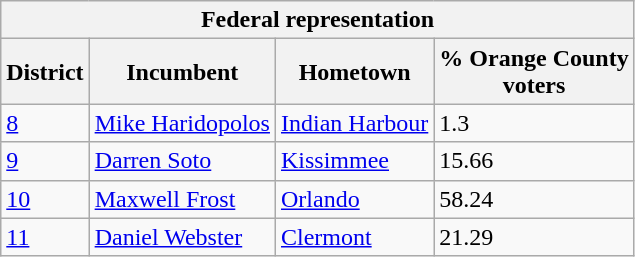<table class=wikitable>
<tr>
<th colspan = 5>Federal representation</th>
</tr>
<tr>
<th>District</th>
<th>Incumbent</th>
<th>Hometown</th>
<th>% Orange County <br> voters</th>
</tr>
<tr>
<td><a href='#'>8</a></td>
<td><a href='#'>Mike Haridopolos</a></td>
<td><a href='#'>Indian Harbour</a></td>
<td>1.3</td>
</tr>
<tr>
<td><a href='#'>9</a></td>
<td><a href='#'>Darren Soto</a></td>
<td><a href='#'>Kissimmee</a></td>
<td>15.66</td>
</tr>
<tr>
<td><a href='#'>10</a></td>
<td><a href='#'>Maxwell Frost</a></td>
<td><a href='#'>Orlando</a></td>
<td>58.24</td>
</tr>
<tr>
<td><a href='#'>11</a></td>
<td><a href='#'>Daniel Webster</a></td>
<td><a href='#'>Clermont</a></td>
<td>21.29</td>
</tr>
</table>
